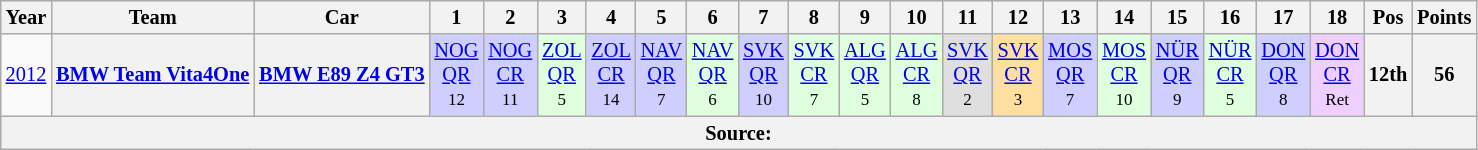<table class="wikitable" border="1" style="text-align:center; font-size:85%;">
<tr>
<th>Year</th>
<th>Team</th>
<th>Car</th>
<th>1</th>
<th>2</th>
<th>3</th>
<th>4</th>
<th>5</th>
<th>6</th>
<th>7</th>
<th>8</th>
<th>9</th>
<th>10</th>
<th>11</th>
<th>12</th>
<th>13</th>
<th>14</th>
<th>15</th>
<th>16</th>
<th>17</th>
<th>18</th>
<th>Pos</th>
<th>Points</th>
</tr>
<tr>
<td><a href='#'>2012</a></td>
<th nowrap><a href='#'>BMW Team Vita4One</a></th>
<th nowrap><a href='#'>BMW E89 Z4 GT3</a></th>
<td style="background:#CFCFFF;"><a href='#'>NOG<br>QR</a><br><small>12<br></small></td>
<td style="background:#CFCFFF;"><a href='#'>NOG<br>CR</a><br><small>11<br></small></td>
<td style="background:#DFFFDF;"><a href='#'>ZOL<br>QR</a><br><small>5<br></small></td>
<td style="background:#CFCFFF;"><a href='#'>ZOL<br>CR</a><br><small>14<br></small></td>
<td style="background:#CFCFFF;"><a href='#'>NAV<br>QR</a><br><small>7<br></small></td>
<td style="background:#DFFFDF;"><a href='#'>NAV<br>QR</a><br><small>6<br></small></td>
<td style="background:#CFCFFF;"><a href='#'>SVK<br>QR</a><br><small>10<br></small></td>
<td style="background:#DFFFDF;"><a href='#'>SVK<br>CR</a><br><small>7<br></small></td>
<td style="background:#DFFFDF;"><a href='#'>ALG<br>QR</a><br><small>5<br></small></td>
<td style="background:#DFFFDF;"><a href='#'>ALG<br>CR</a><br><small>8<br></small></td>
<td style="background:#DFDFDF;"><a href='#'>SVK<br>QR</a><br><small>2<br></small></td>
<td style="background:#FFDF9F;"><a href='#'>SVK<br>CR</a><br><small>3<br></small></td>
<td style="background:#CFCFFF;"><a href='#'>MOS<br>QR</a><br><small>7<br></small></td>
<td style="background:#DFFFDF;"><a href='#'>MOS<br>CR</a><br><small>10<br></small></td>
<td style="background:#CFCFFF;"><a href='#'>NÜR<br>QR</a><br><small>9<br></small></td>
<td style="background:#DFFFDF;"><a href='#'>NÜR<br>CR</a><br><small>5<br></small></td>
<td style="background:#CFCFFF;"><a href='#'>DON<br>QR</a><br><small>8<br></small></td>
<td style="background:#EFCFFF;"><a href='#'>DON<br>CR</a><br><small>Ret<br></small></td>
<th>12th</th>
<th>56</th>
</tr>
<tr>
<th colspan="23">Source:</th>
</tr>
</table>
